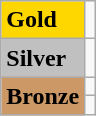<table class="wikitable">
<tr>
<td bgcolor="gold"><strong>Gold</strong></td>
<td></td>
</tr>
<tr>
<td bgcolor="silver"><strong>Silver</strong></td>
<td></td>
</tr>
<tr>
<td rowspan="2" bgcolor="#cc9966"><strong>Bronze</strong></td>
<td></td>
</tr>
<tr>
<td></td>
</tr>
</table>
